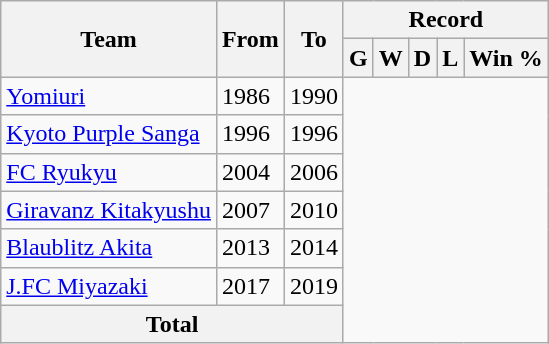<table class="wikitable" style="text-align: center">
<tr>
<th rowspan="2">Team</th>
<th rowspan="2">From</th>
<th rowspan="2">To</th>
<th colspan="5">Record</th>
</tr>
<tr>
<th>G</th>
<th>W</th>
<th>D</th>
<th>L</th>
<th>Win %</th>
</tr>
<tr>
<td align="left"><a href='#'>Yomiuri</a></td>
<td align="left">1986</td>
<td align="left">1990<br></td>
</tr>
<tr>
<td align="left"><a href='#'>Kyoto Purple Sanga</a></td>
<td align="left">1996</td>
<td align="left">1996<br></td>
</tr>
<tr>
<td align="left"><a href='#'>FC Ryukyu</a></td>
<td align="left">2004</td>
<td align="left">2006<br></td>
</tr>
<tr>
<td align="left"><a href='#'>Giravanz Kitakyushu</a></td>
<td align="left">2007</td>
<td align="left">2010<br></td>
</tr>
<tr>
<td align="left"><a href='#'>Blaublitz Akita</a></td>
<td align="left">2013</td>
<td align="left">2014<br></td>
</tr>
<tr>
<td align="left"><a href='#'>J.FC Miyazaki</a></td>
<td align="left">2017</td>
<td align="left">2019<br></td>
</tr>
<tr>
<th colspan="3">Total<br></th>
</tr>
</table>
